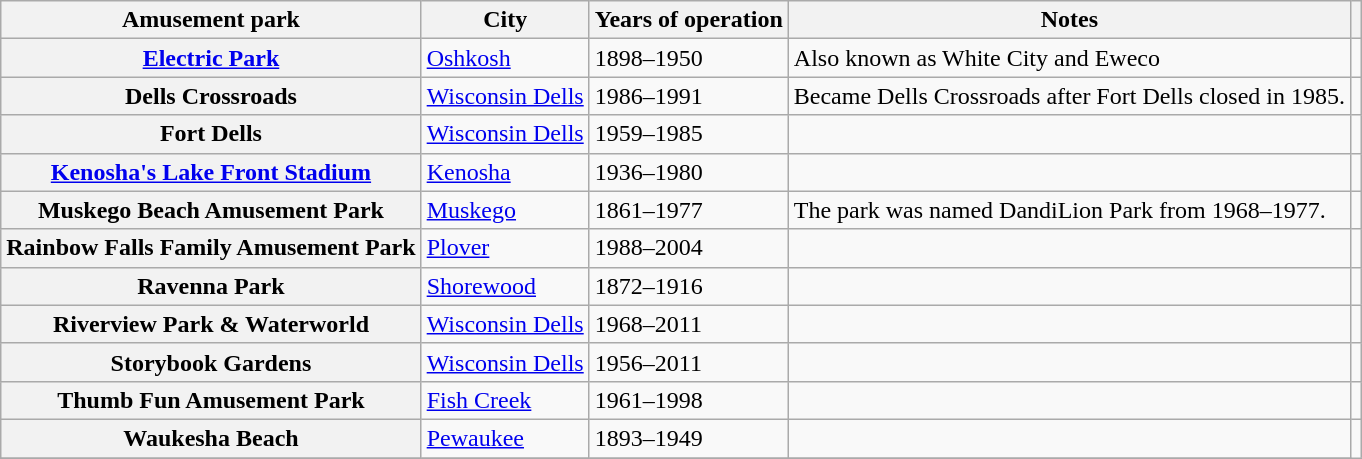<table class="wikitable plainrowheaders sortable">
<tr>
<th scope="col">Amusement park</th>
<th scope="col">City</th>
<th scope="col">Years of operation</th>
<th scope="col" class="unsortable">Notes</th>
<th scope="col" class="unsortable"></th>
</tr>
<tr>
<th scope="row"><a href='#'>Electric Park</a></th>
<td><a href='#'>Oshkosh</a></td>
<td>1898–1950</td>
<td>Also known as White City and Eweco</td>
<td style="text-align:center;"></td>
</tr>
<tr>
<th scope="row">Dells Crossroads</th>
<td><a href='#'>Wisconsin Dells</a></td>
<td>1986–1991</td>
<td>Became Dells Crossroads after Fort Dells closed in 1985.</td>
<td style="text-align:center;"></td>
</tr>
<tr>
<th scope="row">Fort Dells</th>
<td><a href='#'>Wisconsin Dells</a></td>
<td>1959–1985</td>
<td></td>
<td style="text-align:center;"></td>
</tr>
<tr>
<th scope="row"><a href='#'>Kenosha's Lake Front Stadium</a></th>
<td><a href='#'>Kenosha</a></td>
<td>1936–1980</td>
<td></td>
<td style="text-align:center;"></td>
</tr>
<tr>
<th scope="row">Muskego Beach Amusement Park</th>
<td><a href='#'>Muskego</a></td>
<td>1861–1977</td>
<td>The park was named DandiLion Park from 1968–1977.</td>
<td style="text-align:center;"></td>
</tr>
<tr>
<th scope="row">Rainbow Falls Family Amusement Park</th>
<td><a href='#'>Plover</a></td>
<td>1988–2004</td>
<td></td>
<td style="text-align:center;"></td>
</tr>
<tr>
<th scope="row">Ravenna Park</th>
<td><a href='#'>Shorewood</a></td>
<td>1872–1916</td>
<td></td>
</tr>
<tr>
<th scope="row">Riverview Park & Waterworld</th>
<td><a href='#'>Wisconsin Dells</a></td>
<td>1968–2011</td>
<td></td>
<td style="text-align:center;"></td>
</tr>
<tr>
<th scope="row">Storybook Gardens</th>
<td><a href='#'>Wisconsin Dells</a></td>
<td>1956–2011</td>
<td></td>
<td style="text-align:center;"></td>
</tr>
<tr>
<th scope="row">Thumb Fun Amusement Park</th>
<td><a href='#'>Fish Creek</a></td>
<td>1961–1998</td>
<td></td>
<td style="text-align:center;"></td>
</tr>
<tr>
<th scope="row">Waukesha Beach</th>
<td><a href='#'>Pewaukee</a></td>
<td>1893–1949</td>
<td></td>
</tr>
<tr>
</tr>
</table>
